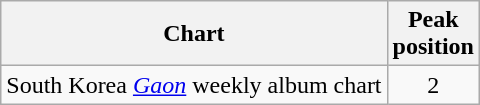<table class="wikitable sortable">
<tr>
<th>Chart</th>
<th>Peak<br>position</th>
</tr>
<tr>
<td>South Korea <em><a href='#'>Gaon</a></em> weekly album chart</td>
<td align="center">2</td>
</tr>
</table>
